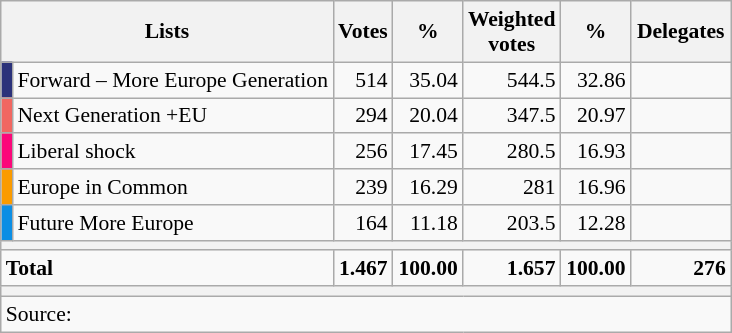<table class="wikitable" style="text-align:right; font-size:90%;">
<tr>
<th colspan="2" width="100">Lists</th>
<th width="30">Votes</th>
<th width="40">%</th>
<th width="30">Weighted votes</th>
<th width="40">%</th>
<th width="60">Delegates</th>
</tr>
<tr>
<td width="1" bgcolor=#2B327A></td>
<td align="left">Forward – More Europe Generation</td>
<td>514</td>
<td>35.04</td>
<td>544.5</td>
<td>32.86</td>
<td></td>
</tr>
<tr>
<td width="1" bgcolor=#F16761></td>
<td align="left">Next Generation +EU</td>
<td>294</td>
<td>20.04</td>
<td>347.5</td>
<td>20.97</td>
<td></td>
</tr>
<tr>
<td width="1" bgcolor=#FB077A></td>
<td align="left">Liberal shock</td>
<td>256</td>
<td>17.45</td>
<td>280.5</td>
<td>16.93</td>
<td></td>
</tr>
<tr>
<td width="1" bgcolor=#FA9B00></td>
<td align="left">Europe in Common</td>
<td>239</td>
<td>16.29</td>
<td>281</td>
<td>16.96</td>
<td></td>
</tr>
<tr>
<td width="1" bgcolor=#0C8EE4></td>
<td align="left">Future More Europe</td>
<td>164</td>
<td>11.18</td>
<td>203.5</td>
<td>12.28</td>
<td></td>
</tr>
<tr>
<th colspan="7"></th>
</tr>
<tr style="font-weight:bold;">
<td align="left" colspan="2">Total</td>
<td>1.467</td>
<td>100.00</td>
<td>1.657</td>
<td>100.00</td>
<td>276</td>
</tr>
<tr>
<th colspan="7"></th>
</tr>
<tr>
<td colspan="7" align="left">Source: </td>
</tr>
</table>
